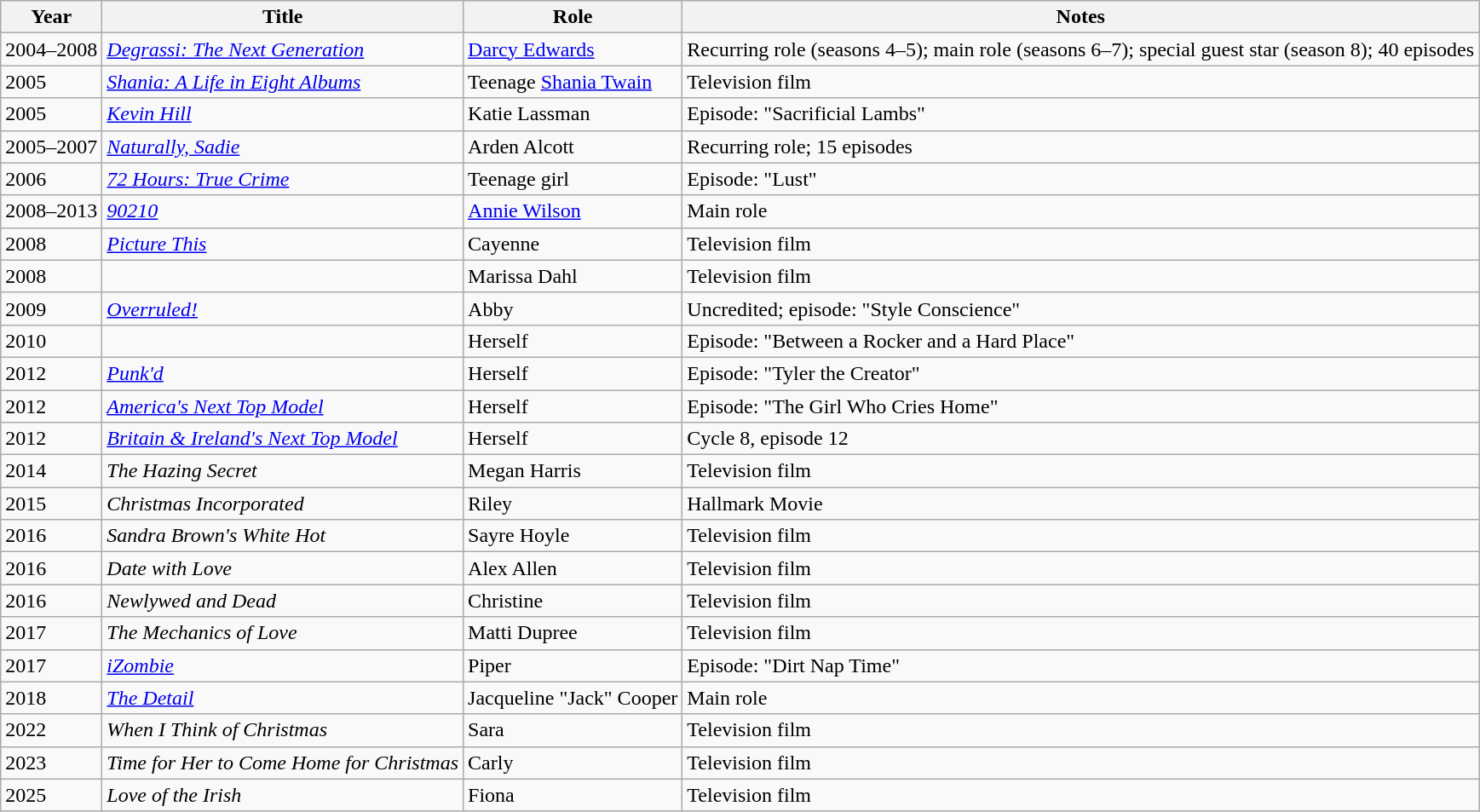<table class="wikitable sortable">
<tr>
<th>Year</th>
<th>Title</th>
<th>Role</th>
<th class="unsortable">Notes</th>
</tr>
<tr>
<td>2004–2008</td>
<td><em><a href='#'>Degrassi: The Next Generation</a></em></td>
<td><a href='#'>Darcy Edwards</a></td>
<td>Recurring role (seasons 4–5); main role (seasons 6–7); special guest star (season 8); 40 episodes</td>
</tr>
<tr>
<td>2005</td>
<td><em><a href='#'>Shania: A Life in Eight Albums</a></em></td>
<td>Teenage <a href='#'>Shania Twain</a></td>
<td>Television film</td>
</tr>
<tr>
<td>2005</td>
<td><em><a href='#'>Kevin Hill</a></em></td>
<td>Katie Lassman</td>
<td>Episode: "Sacrificial Lambs"</td>
</tr>
<tr>
<td>2005–2007</td>
<td><em><a href='#'>Naturally, Sadie</a></em></td>
<td>Arden Alcott</td>
<td>Recurring role; 15 episodes</td>
</tr>
<tr>
<td>2006</td>
<td><em><a href='#'>72 Hours: True Crime</a></em></td>
<td>Teenage girl</td>
<td>Episode: "Lust"</td>
</tr>
<tr>
<td>2008–2013</td>
<td><em><a href='#'>90210</a></em></td>
<td><a href='#'>Annie Wilson</a></td>
<td>Main role</td>
</tr>
<tr>
<td>2008</td>
<td><em><a href='#'>Picture This</a></em></td>
<td>Cayenne</td>
<td>Television film</td>
</tr>
<tr>
<td>2008</td>
<td></td>
<td>Marissa Dahl</td>
<td>Television film</td>
</tr>
<tr>
<td>2009</td>
<td><em><a href='#'>Overruled!</a></em></td>
<td>Abby</td>
<td>Uncredited; episode: "Style Conscience"</td>
</tr>
<tr>
<td>2010</td>
<td><em></em></td>
<td>Herself</td>
<td>Episode: "Between a Rocker and a Hard Place"</td>
</tr>
<tr>
<td>2012</td>
<td><em><a href='#'>Punk'd</a></em></td>
<td>Herself</td>
<td>Episode: "Tyler the Creator"</td>
</tr>
<tr>
<td>2012</td>
<td><em><a href='#'>America's Next Top Model</a></em></td>
<td>Herself</td>
<td>Episode: "The Girl Who Cries Home"</td>
</tr>
<tr>
<td>2012</td>
<td><em><a href='#'>Britain & Ireland's Next Top Model</a></em></td>
<td>Herself</td>
<td>Cycle 8, episode 12</td>
</tr>
<tr>
<td>2014</td>
<td data-sort-value="Hazing Secret, The"><em>The Hazing Secret</em></td>
<td>Megan Harris</td>
<td>Television film</td>
</tr>
<tr>
<td>2015</td>
<td><em>Christmas Incorporated</em></td>
<td>Riley</td>
<td>Hallmark Movie</td>
</tr>
<tr>
<td>2016</td>
<td><em>Sandra Brown's White Hot</em></td>
<td>Sayre Hoyle</td>
<td>Television film</td>
</tr>
<tr>
<td>2016</td>
<td><em>Date with Love</em></td>
<td>Alex Allen</td>
<td>Television film</td>
</tr>
<tr>
<td>2016</td>
<td><em>Newlywed and Dead</em></td>
<td>Christine</td>
<td>Television film</td>
</tr>
<tr>
<td>2017</td>
<td data-sort-value="Mechanics of Love, The"><em>The Mechanics of Love</em></td>
<td>Matti Dupree</td>
<td>Television film</td>
</tr>
<tr>
<td>2017</td>
<td><em><a href='#'>iZombie</a></em></td>
<td>Piper</td>
<td>Episode: "Dirt Nap Time"</td>
</tr>
<tr>
<td>2018</td>
<td data-sort-value="Detail, The"><em><a href='#'>The Detail</a></em></td>
<td>Jacqueline "Jack" Cooper</td>
<td>Main role</td>
</tr>
<tr>
<td>2022</td>
<td><em>When I Think of Christmas</em></td>
<td>Sara</td>
<td>Television film</td>
</tr>
<tr>
<td>2023</td>
<td><em>Time for Her to Come Home for Christmas</em></td>
<td>Carly</td>
<td>Television film</td>
</tr>
<tr>
<td>2025</td>
<td><em>Love of the Irish</em></td>
<td>Fiona</td>
<td>Television film</td>
</tr>
</table>
